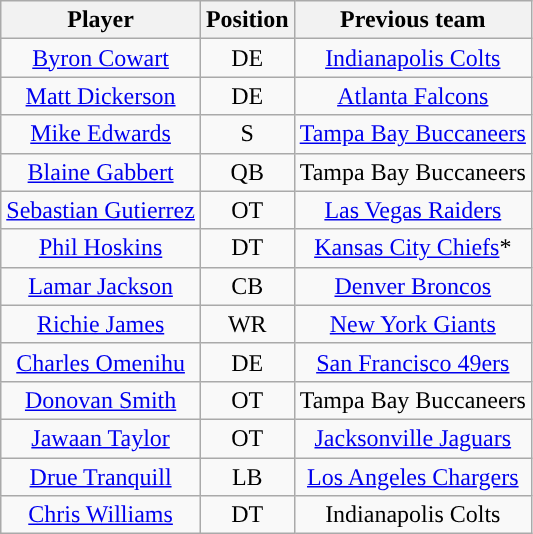<table class="wikitable" style="text-align:center">
<tr>
<th>Player</th>
<th>Position</th>
<th>Previous team</th>
</tr>
<tr>
<td><a href='#'>Byron Cowart</a></td>
<td>DE</td>
<td><a href='#'>Indianapolis Colts</a></td>
</tr>
<tr>
<td><a href='#'>Matt Dickerson</a></td>
<td>DE</td>
<td><a href='#'>Atlanta Falcons</a></td>
</tr>
<tr>
<td><a href='#'>Mike Edwards</a></td>
<td>S</td>
<td><a href='#'>Tampa Bay Buccaneers</a></td>
</tr>
<tr>
<td><a href='#'>Blaine Gabbert</a></td>
<td>QB</td>
<td>Tampa Bay Buccaneers</td>
</tr>
<tr>
<td><a href='#'>Sebastian Gutierrez</a></td>
<td>OT</td>
<td><a href='#'>Las Vegas Raiders</a></td>
</tr>
<tr>
<td><a href='#'>Phil Hoskins</a></td>
<td>DT</td>
<td><a href='#'>Kansas City Chiefs</a>*</td>
</tr>
<tr>
<td><a href='#'>Lamar Jackson</a></td>
<td>CB</td>
<td><a href='#'>Denver Broncos</a></td>
</tr>
<tr>
<td><a href='#'>Richie James</a></td>
<td>WR</td>
<td><a href='#'>New York Giants</a></td>
</tr>
<tr>
<td><a href='#'>Charles Omenihu</a></td>
<td>DE</td>
<td><a href='#'>San Francisco 49ers</a></td>
</tr>
<tr>
<td><a href='#'>Donovan Smith</a></td>
<td>OT</td>
<td>Tampa Bay Buccaneers</td>
</tr>
<tr>
<td><a href='#'>Jawaan Taylor</a></td>
<td>OT</td>
<td><a href='#'>Jacksonville Jaguars</a></td>
</tr>
<tr>
<td><a href='#'>Drue Tranquill</a></td>
<td>LB</td>
<td><a href='#'>Los Angeles Chargers</a></td>
</tr>
<tr>
<td><a href='#'>Chris Williams</a></td>
<td>DT</td>
<td>Indianapolis Colts</td>
</tr>
</table>
